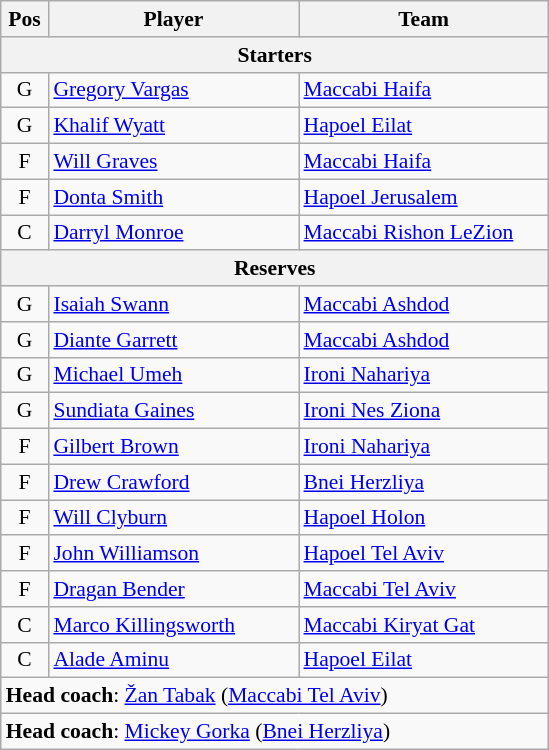<table class="wikitable" style="text-align:center; font-size:90%;">
<tr>
<th scope="col" style="width:25px;">Pos</th>
<th scope="col" style="width:160px;">Player</th>
<th scope="col" style="width:160px;">Team</th>
</tr>
<tr>
<th scope="col" colspan="5">Starters</th>
</tr>
<tr>
<td>G</td>
<td style="text-align:left"> <a href='#'>Gregory Vargas</a></td>
<td style="text-align:left"><a href='#'>Maccabi Haifa</a></td>
</tr>
<tr>
<td>G</td>
<td style="text-align:left"> <a href='#'>Khalif Wyatt</a></td>
<td style="text-align:left"><a href='#'>Hapoel Eilat</a></td>
</tr>
<tr>
<td>F</td>
<td style="text-align:left"> <a href='#'>Will Graves</a></td>
<td style="text-align:left"><a href='#'>Maccabi Haifa</a></td>
</tr>
<tr>
<td>F</td>
<td style="text-align:left"> <a href='#'>Donta Smith</a></td>
<td style="text-align:left"><a href='#'>Hapoel Jerusalem</a></td>
</tr>
<tr>
<td>C</td>
<td style="text-align:left"> <a href='#'>Darryl Monroe</a></td>
<td style="text-align:left"><a href='#'>Maccabi Rishon LeZion</a></td>
</tr>
<tr>
<th scope="col" colspan="5">Reserves</th>
</tr>
<tr>
<td>G</td>
<td style="text-align:left"> <a href='#'>Isaiah Swann</a></td>
<td style="text-align:left"><a href='#'>Maccabi Ashdod</a></td>
</tr>
<tr>
<td>G</td>
<td style="text-align:left"> <a href='#'>Diante Garrett</a></td>
<td style="text-align:left"><a href='#'>Maccabi Ashdod</a></td>
</tr>
<tr>
<td>G</td>
<td style="text-align:left"> <a href='#'>Michael Umeh</a></td>
<td style="text-align:left"><a href='#'>Ironi Nahariya</a></td>
</tr>
<tr>
<td>G</td>
<td style="text-align:left"> <a href='#'>Sundiata Gaines</a></td>
<td style="text-align:left"><a href='#'>Ironi Nes Ziona</a></td>
</tr>
<tr>
<td>F</td>
<td style="text-align:left"> <a href='#'>Gilbert Brown</a></td>
<td style="text-align:left"><a href='#'>Ironi Nahariya</a></td>
</tr>
<tr>
<td>F</td>
<td style="text-align:left"> <a href='#'>Drew Crawford</a></td>
<td style="text-align:left"><a href='#'>Bnei Herzliya</a></td>
</tr>
<tr>
<td>F</td>
<td style="text-align:left"> <a href='#'>Will Clyburn</a></td>
<td style="text-align:left"><a href='#'>Hapoel Holon</a></td>
</tr>
<tr>
<td>F</td>
<td style="text-align:left"> <a href='#'>John Williamson</a></td>
<td style="text-align:left"><a href='#'>Hapoel Tel Aviv</a></td>
</tr>
<tr>
<td>F</td>
<td style="text-align:left"> <a href='#'>Dragan Bender</a></td>
<td style="text-align:left"><a href='#'>Maccabi Tel Aviv</a></td>
</tr>
<tr>
<td>C</td>
<td style="text-align:left"> <a href='#'>Marco Killingsworth</a></td>
<td style="text-align:left"><a href='#'>Maccabi Kiryat Gat</a></td>
</tr>
<tr>
<td>C</td>
<td style="text-align:left"> <a href='#'>Alade Aminu</a></td>
<td style="text-align:left"><a href='#'>Hapoel Eilat</a></td>
</tr>
<tr>
<td style="text-align:left" colspan="5"><strong>Head coach</strong>:  <a href='#'>Žan Tabak</a> (<a href='#'>Maccabi Tel Aviv</a>)</td>
</tr>
<tr>
<td style="text-align:left" colspan="5"><strong>Head coach</strong>:  <a href='#'>Mickey Gorka</a> (<a href='#'>Bnei Herzliya</a>)</td>
</tr>
</table>
